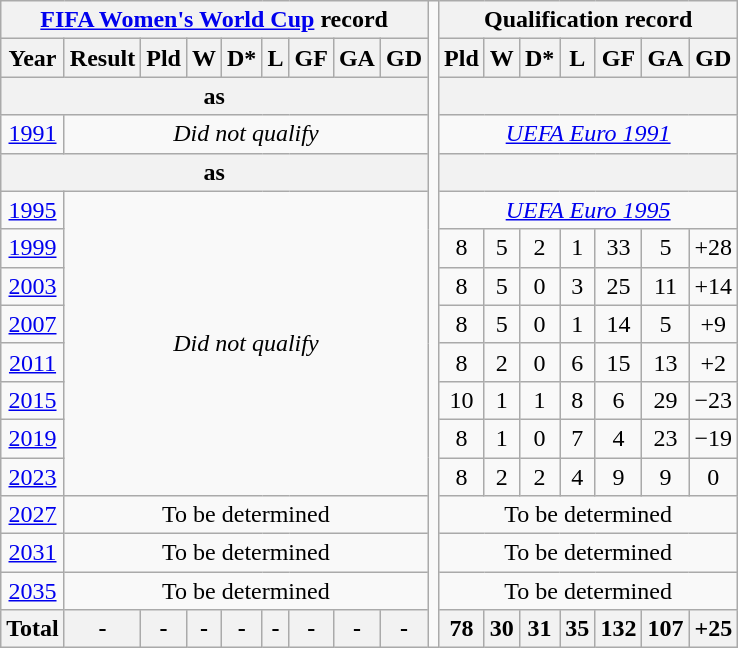<table class="wikitable" style="text-align: center;">
<tr>
<th colspan=9><a href='#'>FIFA Women's World Cup</a> record</th>
<td rowspan=100></td>
<th colspan=7>Qualification record</th>
</tr>
<tr>
<th>Year</th>
<th>Result</th>
<th>Pld</th>
<th>W</th>
<th>D*</th>
<th>L</th>
<th>GF</th>
<th>GA</th>
<th>GD<br></th>
<th>Pld</th>
<th>W</th>
<th>D*</th>
<th>L</th>
<th>GF</th>
<th>GA</th>
<th>GD</th>
</tr>
<tr>
<th colspan=9>as </th>
<th colspan=7></th>
</tr>
<tr>
<td> <a href='#'>1991</a></td>
<td colspan=8><em>Did not qualify</em></td>
<td colspan=7><em><a href='#'>UEFA Euro 1991</a></em></td>
</tr>
<tr>
<th colspan=9>as </th>
<th colspan=7></th>
</tr>
<tr>
<td> <a href='#'>1995</a></td>
<td colspan=8 rowspan=8><em>Did not qualify</em></td>
<td colspan=7><em><a href='#'>UEFA Euro 1995</a></em></td>
</tr>
<tr>
<td> <a href='#'>1999</a></td>
<td>8</td>
<td>5</td>
<td>2</td>
<td>1</td>
<td>33</td>
<td>5</td>
<td>+28</td>
</tr>
<tr>
<td> <a href='#'>2003</a></td>
<td>8</td>
<td>5</td>
<td>0</td>
<td>3</td>
<td>25</td>
<td>11</td>
<td>+14</td>
</tr>
<tr>
<td> <a href='#'>2007</a></td>
<td>8</td>
<td>5</td>
<td>0</td>
<td>1</td>
<td>14</td>
<td>5</td>
<td>+9</td>
</tr>
<tr>
<td> <a href='#'>2011</a></td>
<td>8</td>
<td>2</td>
<td>0</td>
<td>6</td>
<td>15</td>
<td>13</td>
<td>+2</td>
</tr>
<tr>
<td> <a href='#'>2015</a></td>
<td>10</td>
<td>1</td>
<td>1</td>
<td>8</td>
<td>6</td>
<td>29</td>
<td>−23</td>
</tr>
<tr>
<td> <a href='#'>2019</a></td>
<td>8</td>
<td>1</td>
<td>0</td>
<td>7</td>
<td>4</td>
<td>23</td>
<td>−19</td>
</tr>
<tr>
<td> <a href='#'>2023</a></td>
<td>8</td>
<td>2</td>
<td>2</td>
<td>4</td>
<td>9</td>
<td>9</td>
<td>0</td>
</tr>
<tr>
<td> <a href='#'>2027</a></td>
<td colspan="8">To be determined</td>
<td colspan="7">To be determined</td>
</tr>
<tr>
<td> <a href='#'>2031</a></td>
<td colspan="8">To be determined</td>
<td colspan="7">To be determined</td>
</tr>
<tr>
<td> <a href='#'>2035</a></td>
<td colspan="8">To be determined</td>
<td colspan="7">To be determined</td>
</tr>
<tr>
<th>Total</th>
<th>-</th>
<th>-</th>
<th>-</th>
<th>-</th>
<th>-</th>
<th>-</th>
<th>-</th>
<th>-</th>
<th>78</th>
<th>30</th>
<th>31</th>
<th>35</th>
<th>132</th>
<th>107</th>
<th>+25</th>
</tr>
</table>
